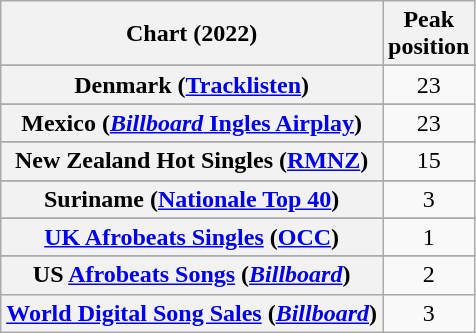<table class="wikitable sortable plainrowheaders" style="text-align:center">
<tr>
<th scope="col">Chart (2022)</th>
<th scope="col">Peak<br>position</th>
</tr>
<tr>
</tr>
<tr>
<th scope="row">Denmark (<a href='#'>Tracklisten</a>)</th>
<td>23</td>
</tr>
<tr>
</tr>
<tr>
</tr>
<tr>
</tr>
<tr>
<th scope="row">Mexico (<a href='#'><em>Billboard</em> Ingles Airplay</a>)</th>
<td>23</td>
</tr>
<tr>
</tr>
<tr>
</tr>
<tr>
<th scope="row">New Zealand Hot Singles (<a href='#'>RMNZ</a>)</th>
<td>15</td>
</tr>
<tr>
</tr>
<tr>
</tr>
<tr>
<th scope="row">Suriname (<a href='#'>Nationale Top 40</a>)</th>
<td>3</td>
</tr>
<tr>
</tr>
<tr>
</tr>
<tr>
</tr>
<tr>
<th scope="row"><a href='#'>UK Afrobeats Singles</a> (<a href='#'>OCC</a>)</th>
<td>1</td>
</tr>
<tr>
</tr>
<tr>
</tr>
<tr>
<th scope="row">US <a href='#'>Afrobeats Songs</a> (<em><a href='#'>Billboard</a></em>)</th>
<td>2</td>
</tr>
<tr>
<th scope="row"><a href='#'>World Digital Song Sales</a> (<em><a href='#'>Billboard</a></em>)</th>
<td>3</td>
</tr>
</table>
